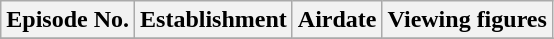<table class="wikitable plainrowheaders">
<tr>
<th>Episode No.</th>
<th>Establishment</th>
<th>Airdate</th>
<th>Viewing figures </th>
</tr>
<tr>
</tr>
</table>
